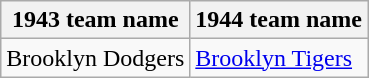<table class="wikitable">
<tr>
<th>1943 team name</th>
<th>1944 team name</th>
</tr>
<tr>
<td>Brooklyn Dodgers</td>
<td><a href='#'>Brooklyn Tigers</a></td>
</tr>
</table>
